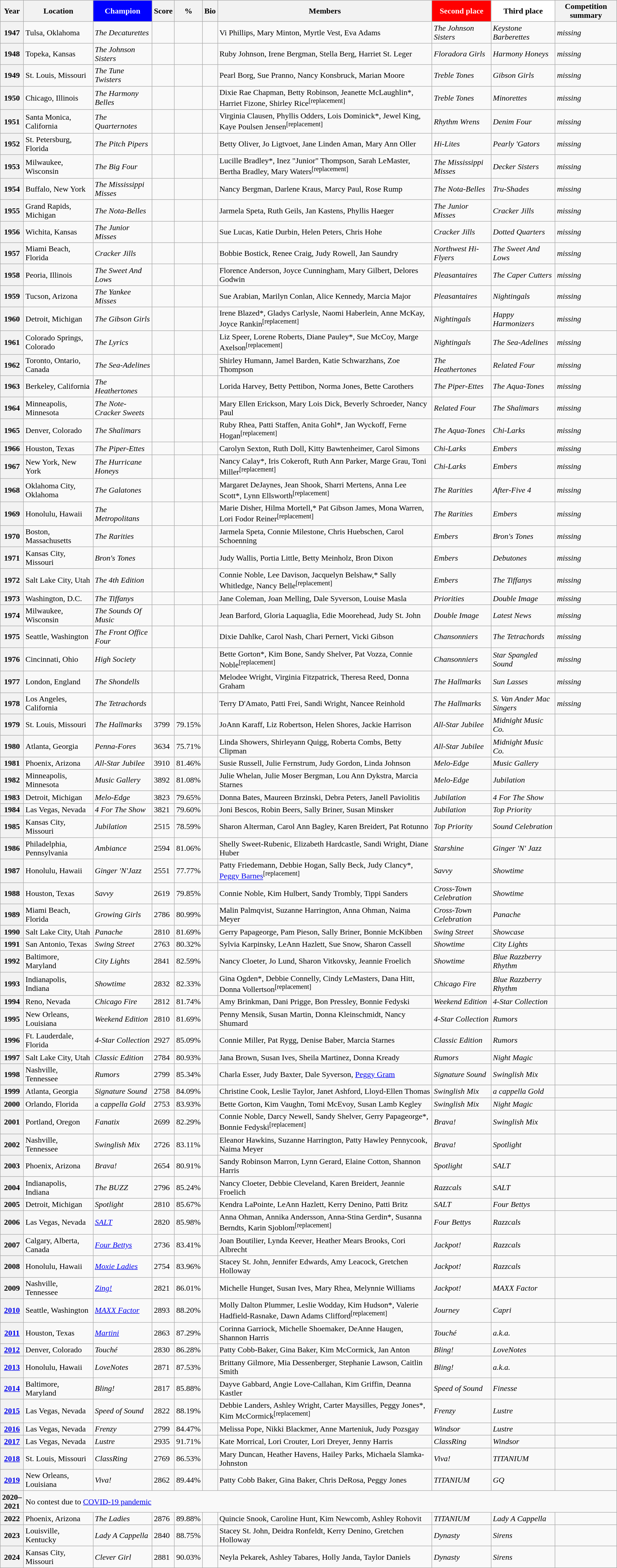<table class="wikitable sortable sticky-header-multi">
<tr>
<th scope="col">Year</th>
<th scope="col">Location</th>
<th scope="col" style="background: blue; width:7em; color:#fff;">Champion</th>
<th scope="col">Score</th>
<th>%</th>
<th scope="col" class="unsortable">Bio</th>
<th scope="col" class="unsortable">Members</th>
<th scope="col" style="background: red; width:7em; color:#fff;">Second place</th>
<th scope="col" style="background: white;">Third place</th>
<th scope="col" class="unsortable">Competition summary</th>
</tr>
<tr>
<th scope="row">1947</th>
<td>Tulsa, Oklahoma</td>
<td><em>The Decaturettes</em></td>
<td></td>
<td></td>
<td></td>
<td>Vi Phillips, Mary Minton, Myrtle Vest, Eva Adams</td>
<td><em>The Johnson Sisters</em></td>
<td><em>Keystone Barberettes</em></td>
<td><em>missing</em></td>
</tr>
<tr>
<th scope="row">1948</th>
<td>Topeka, Kansas</td>
<td><em>The Johnson Sisters</em></td>
<td></td>
<td></td>
<td></td>
<td>Ruby Johnson, Irene Bergman, Stella Berg, Harriet St. Leger</td>
<td><em>Floradora Girls</em></td>
<td><em>Harmony Honeys</em></td>
<td><em>missing</em></td>
</tr>
<tr>
<th scope="row">1949</th>
<td>St. Louis, Missouri</td>
<td><em>The Tune Twisters</em></td>
<td></td>
<td></td>
<td></td>
<td>Pearl Borg, Sue Pranno, Nancy Konsbruck, Marian Moore</td>
<td><em>Treble Tones</em></td>
<td><em>Gibson Girls</em></td>
<td><em>missing</em></td>
</tr>
<tr>
<th scope="row">1950</th>
<td>Chicago, Illinois</td>
<td><em>The Harmony Belles</em></td>
<td></td>
<td></td>
<td></td>
<td>Dixie Rae Chapman, Betty Robinson, Jeanette McLaughlin*, Harriet Fizone, Shirley Rice<sup>[replacement]</sup></td>
<td><em>Treble Tones</em></td>
<td><em>Minorettes</em></td>
<td><em>missing</em></td>
</tr>
<tr>
<th scope="row">1951</th>
<td>Santa Monica, California</td>
<td><em>The Quarternotes</em></td>
<td></td>
<td></td>
<td></td>
<td>Virginia Clausen, Phyllis Odders, Lois Dominick*, Jewel King, Kaye Poulsen Jensen<sup>[replacement]</sup></td>
<td><em>Rhythm Wrens </em></td>
<td><em>Denim Four</em></td>
<td><em>missing</em></td>
</tr>
<tr>
<th scope="row">1952</th>
<td>St. Petersburg, Florida</td>
<td><em>The Pitch Pipers</em></td>
<td></td>
<td></td>
<td></td>
<td>Betty Oliver, Jo Ligtvoet, Jane Linden Aman, Mary Ann Oller</td>
<td><em>Hi-Lites</em></td>
<td><em>Pearly 'Gators</em></td>
<td><em>missing</em></td>
</tr>
<tr>
<th scope="row">1953</th>
<td>Milwaukee, Wisconsin</td>
<td><em>The Big Four</em></td>
<td></td>
<td></td>
<td></td>
<td>Lucille Bradley*, Inez "Junior" Thompson, Sarah LeMaster, Bertha Bradley, Mary Waters<sup>[replacement]</sup></td>
<td><em>The Mississippi Misses</em></td>
<td><em>Decker Sisters</em></td>
<td><em>missing</em></td>
</tr>
<tr>
<th scope="row">1954</th>
<td>Buffalo, New York</td>
<td><em>The Mississippi Misses</em></td>
<td></td>
<td></td>
<td></td>
<td>Nancy Bergman, Darlene Kraus, Marcy Paul, Rose Rump</td>
<td><em>The Nota-Belles</em></td>
<td><em>Tru-Shades</em></td>
<td><em>missing</em></td>
</tr>
<tr>
<th scope="row">1955</th>
<td>Grand Rapids, Michigan</td>
<td><em>The Nota-Belles</em></td>
<td></td>
<td></td>
<td></td>
<td>Jarmela Speta, Ruth Geils, Jan Kastens, Phyllis Haeger</td>
<td><em>The Junior Misses</em></td>
<td><em>Cracker Jills</em></td>
<td><em>missing</em></td>
</tr>
<tr>
<th scope="row">1956</th>
<td>Wichita, Kansas</td>
<td><em>The Junior Misses</em></td>
<td></td>
<td></td>
<td></td>
<td>Sue Lucas, Katie Durbin, Helen Peters, Chris Hohe</td>
<td><em>Cracker Jills</em></td>
<td><em>Dotted Quarters</em></td>
<td><em>missing</em></td>
</tr>
<tr>
<th scope="row">1957</th>
<td>Miami Beach, Florida</td>
<td><em>Cracker Jills</em></td>
<td></td>
<td></td>
<td></td>
<td>Bobbie Bostick, Renee Craig, Judy Rowell, Jan Saundry</td>
<td><em>Northwest Hi-Flyers</em></td>
<td><em>The Sweet And Lows</em></td>
<td><em>missing</em></td>
</tr>
<tr>
<th scope="row">1958</th>
<td>Peoria, Illinois</td>
<td><em>The Sweet And Lows</em></td>
<td></td>
<td></td>
<td></td>
<td>Florence Anderson, Joyce Cunningham, Mary Gilbert, Delores Godwin</td>
<td><em>Pleasantaires</em></td>
<td><em>The Caper Cutters</em></td>
<td><em>missing</em></td>
</tr>
<tr>
<th scope="row">1959</th>
<td>Tucson, Arizona</td>
<td><em>The Yankee Misses</em></td>
<td></td>
<td></td>
<td></td>
<td>Sue Arabian, Marilyn Conlan, Alice Kennedy, Marcia Major</td>
<td><em>Pleasantaires</em></td>
<td><em>Nightingals</em></td>
<td><em>missing</em></td>
</tr>
<tr>
<th scope="row">1960</th>
<td>Detroit, Michigan</td>
<td><em>The Gibson Girls</em></td>
<td></td>
<td></td>
<td></td>
<td>Irene Blazed*, Gladys Carlysle, Naomi Haberlein, Anne McKay, Joyce Rankin<sup>[replacement]</sup></td>
<td><em>Nightingals</em></td>
<td><em>Happy Harmonizers</em></td>
<td><em>missing</em></td>
</tr>
<tr>
<th scope="row">1961</th>
<td>Colorado Springs, Colorado</td>
<td><em>The Lyrics</em></td>
<td></td>
<td></td>
<td></td>
<td>Liz Speer, Lorene Roberts, Diane Pauley*, Sue McCoy, Marge Axelson<sup>[replacement]</sup></td>
<td><em>Nightingals</em></td>
<td><em>The Sea-Adelines</em></td>
<td><em>missing</em></td>
</tr>
<tr>
<th scope="row">1962</th>
<td>Toronto, Ontario, Canada</td>
<td><em>The Sea-Adelines</em></td>
<td></td>
<td></td>
<td></td>
<td>Shirley Humann, Jamel Barden, Katie Schwarzhans, Zoe Thompson</td>
<td><em>The Heathertones</em></td>
<td><em>Related Four</em></td>
<td><em>missing</em></td>
</tr>
<tr>
<th scope="row">1963</th>
<td>Berkeley, California</td>
<td><em>The Heathertones</em></td>
<td></td>
<td></td>
<td></td>
<td>Lorida Harvey, Betty Pettibon, Norma Jones, Bette Carothers</td>
<td><em>The Piper-Ettes</em></td>
<td><em>The Aqua-Tones</em></td>
<td><em>missing</em></td>
</tr>
<tr>
<th scope="row">1964</th>
<td>Minneapolis, Minnesota</td>
<td><em>The Note-Cracker Sweets</em></td>
<td></td>
<td></td>
<td></td>
<td>Mary Ellen Erickson, Mary Lois Dick, Beverly Schroeder, Nancy Paul</td>
<td><em>Related Four</em></td>
<td><em>The Shalimars</em></td>
<td><em>missing</em></td>
</tr>
<tr>
<th scope="row">1965</th>
<td>Denver, Colorado</td>
<td><em>The Shalimars</em></td>
<td></td>
<td></td>
<td></td>
<td>Ruby Rhea, Patti Staffen, Anita Gohl*, Jan Wyckoff, Ferne Hogan<sup>[replacement]</sup></td>
<td><em>The Aqua-Tones</em></td>
<td><em>Chi-Larks</em></td>
<td><em>missing</em></td>
</tr>
<tr>
<th scope="row">1966</th>
<td>Houston, Texas</td>
<td><em>The Piper-Ettes</em></td>
<td></td>
<td></td>
<td></td>
<td>Carolyn Sexton, Ruth Doll, Kitty Bawtenheimer, Carol Simons</td>
<td><em>Chi-Larks</em></td>
<td><em>Embers</em></td>
<td><em>missing</em></td>
</tr>
<tr>
<th scope="row">1967</th>
<td>New York, New York</td>
<td><em>The Hurricane Honeys</em></td>
<td></td>
<td></td>
<td></td>
<td>Nancy Calay*, Iris Cokeroft, Ruth Ann Parker, Marge Grau, Toni Miller<sup>[replacement]</sup></td>
<td><em>Chi-Larks</em></td>
<td><em>Embers</em></td>
<td><em>missing</em></td>
</tr>
<tr>
<th scope="row">1968</th>
<td>Oklahoma City, Oklahoma</td>
<td><em>The Galatones</em></td>
<td></td>
<td></td>
<td></td>
<td>Margaret DeJaynes, Jean Shook, Sharri Mertens, Anna Lee Scott*, Lynn Ellsworth<sup>[replacement]</sup></td>
<td><em>The Rarities</em></td>
<td><em>After-Five 4</em></td>
<td><em>missing</em></td>
</tr>
<tr>
<th scope="row">1969</th>
<td>Honolulu, Hawaii</td>
<td><em>The Metropolitans</em></td>
<td></td>
<td></td>
<td></td>
<td>Marie Disher, Hilma Mortell,* Pat Gibson James, Mona Warren, Lori Fodor Reiner<sup>[replacement]</sup></td>
<td><em>The Rarities</em></td>
<td><em>Embers</em></td>
<td><em>missing</em></td>
</tr>
<tr>
<th scope="row">1970</th>
<td>Boston, Massachusetts</td>
<td><em>The Rarities</em></td>
<td></td>
<td></td>
<td></td>
<td>Jarmela Speta, Connie Milestone, Chris Huebschen, Carol Schoenning</td>
<td><em>Embers</em></td>
<td><em>Bron's Tones</em></td>
<td><em>missing</em></td>
</tr>
<tr>
<th scope="row">1971</th>
<td>Kansas City, Missouri</td>
<td><em>Bron's Tones</em></td>
<td></td>
<td></td>
<td></td>
<td>Judy Wallis, Portia Little, Betty Meinholz, Bron Dixon</td>
<td><em>Embers</em></td>
<td><em>Debutones</em></td>
<td><em>missing</em></td>
</tr>
<tr>
<th scope="row">1972</th>
<td>Salt Lake City, Utah</td>
<td><em>The 4th Edition</em></td>
<td></td>
<td></td>
<td></td>
<td>Connie Noble, Lee Davison, Jacquelyn Belshaw,* Sally Whitledge, Nancy Belle<sup>[replacement]</sup></td>
<td><em>Embers</em></td>
<td><em>The Tiffanys</em></td>
<td><em>missing</em></td>
</tr>
<tr>
<th scope="row">1973</th>
<td>Washington, D.C.</td>
<td><em>The Tiffanys</em></td>
<td></td>
<td></td>
<td></td>
<td>Jane Coleman, Joan Melling, Dale Syverson, Louise Masla</td>
<td><em>Priorities</em></td>
<td><em>Double Image</em></td>
<td><em>missing</em></td>
</tr>
<tr>
<th scope="row">1974</th>
<td>Milwaukee, Wisconsin</td>
<td><em>The Sounds Of Music</em></td>
<td></td>
<td></td>
<td></td>
<td>Jean Barford, Gloria Laquaglia, Edie Moorehead, Judy St. John</td>
<td><em>Double Image</em></td>
<td><em>Latest News</em></td>
<td><em>missing</em></td>
</tr>
<tr>
<th scope="row">1975</th>
<td>Seattle, Washington</td>
<td><em>The Front Office Four</em></td>
<td></td>
<td></td>
<td></td>
<td>Dixie Dahlke, Carol Nash, Chari Pernert, Vicki Gibson</td>
<td><em>Chansonniers</em></td>
<td><em>The Tetrachords</em></td>
<td><em>missing</em></td>
</tr>
<tr>
<th scope="row">1976</th>
<td>Cincinnati, Ohio</td>
<td><em>High Society</em></td>
<td></td>
<td></td>
<td></td>
<td>Bette Gorton*, Kim Bone, Sandy Shelver, Pat Vozza, Connie Noble<sup>[replacement]</sup></td>
<td><em>Chansonniers</em></td>
<td><em>Star Spangled Sound</em></td>
<td><em>missing</em></td>
</tr>
<tr>
<th scope="row">1977</th>
<td>London, England</td>
<td><em>The Shondells</em></td>
<td></td>
<td></td>
<td></td>
<td>Melodee Wright, Virginia Fitzpatrick, Theresa Reed, Donna Graham</td>
<td><em>The Hallmarks</em></td>
<td><em>Sun Lasses</em></td>
<td><em>missing</em></td>
</tr>
<tr>
<th scope="row">1978</th>
<td>Los Angeles, California</td>
<td><em>The Tetrachords</em></td>
<td></td>
<td></td>
<td></td>
<td>Terry D'Amato, Patti Frei, Sandi Wright, Nancee Reinhold</td>
<td><em>The Hallmarks</em></td>
<td><em>S. Van Ander Mac Singers</em></td>
<td><em>missing</em></td>
</tr>
<tr>
<th scope="row">1979</th>
<td>St. Louis, Missouri</td>
<td><em>The Hallmarks</em></td>
<td>3799</td>
<td>79.15%</td>
<td></td>
<td>JoAnn Karaff, Liz Robertson, Helen Shores, Jackie Harrison</td>
<td><em>All-Star Jubilee</em></td>
<td><em>Midnight Music Co.</em></td>
<td></td>
</tr>
<tr>
<th scope="row">1980</th>
<td>Atlanta, Georgia</td>
<td><em>Penna-Fores</em></td>
<td>3634</td>
<td>75.71%</td>
<td></td>
<td>Linda Showers, Shirleyann Quigg, Roberta Combs, Betty Clipman</td>
<td><em>All-Star Jubilee</em></td>
<td><em>Midnight Music Co.</em></td>
<td></td>
</tr>
<tr>
<th scope="row">1981</th>
<td>Phoenix, Arizona</td>
<td><em>All-Star Jubilee</em></td>
<td>3910</td>
<td>81.46%</td>
<td></td>
<td>Susie Russell, Julie Fernstrum, Judy Gordon, Linda Johnson</td>
<td><em>Melo-Edge</em></td>
<td><em>Music Gallery</em></td>
<td></td>
</tr>
<tr>
<th scope="row">1982</th>
<td>Minneapolis, Minnesota</td>
<td><em>Music Gallery</em></td>
<td>3892</td>
<td>81.08%</td>
<td></td>
<td>Julie Whelan, Julie Moser Bergman, Lou Ann Dykstra, Marcia Starnes</td>
<td><em>Melo-Edge</em></td>
<td><em>Jubilation</em></td>
<td></td>
</tr>
<tr>
<th scope="row">1983</th>
<td>Detroit, Michigan</td>
<td><em>Melo-Edge</em></td>
<td>3823</td>
<td>79.65%</td>
<td></td>
<td>Donna Bates, Maureen Brzinski, Debra Peters, Janell Paviolitis</td>
<td><em>Jubilation</em></td>
<td><em>4 For The Show</em></td>
<td></td>
</tr>
<tr>
<th scope="row">1984</th>
<td>Las Vegas, Nevada</td>
<td><em>4 For The Show</em></td>
<td>3821</td>
<td>79.60%</td>
<td></td>
<td>Joni Bescos, Robin Beers, Sally Briner, Susan Minsker</td>
<td><em>Jubilation</em></td>
<td><em>Top Priority</em></td>
<td></td>
</tr>
<tr>
<th scope="row">1985</th>
<td>Kansas City, Missouri</td>
<td><em>Jubilation</em></td>
<td>2515</td>
<td>78.59%</td>
<td></td>
<td>Sharon Alterman, Carol Ann Bagley, Karen Breidert, Pat Rotunno</td>
<td><em>Top Priority</em></td>
<td><em>Sound Celebration</em></td>
<td></td>
</tr>
<tr>
<th scope="row">1986</th>
<td>Philadelphia, Pennsylvania</td>
<td><em>Ambiance</em></td>
<td>2594</td>
<td>81.06%</td>
<td></td>
<td>Shelly Sweet-Rubenic, Elizabeth Hardcastle, Sandi Wright, Diane Huber</td>
<td><em>Starshine</em></td>
<td><em>Ginger 'N' Jazz</em></td>
<td></td>
</tr>
<tr>
<th scope="row">1987</th>
<td>Honolulu, Hawaii</td>
<td><em>Ginger 'N'Jazz</em></td>
<td>2551</td>
<td>77.77%</td>
<td></td>
<td>Patty Friedemann, Debbie Hogan, Sally Beck, Judy Clancy*, <a href='#'>Peggy Barnes</a><sup>[replacement]</sup></td>
<td><em>Savvy</em></td>
<td><em>Showtime</em></td>
<td></td>
</tr>
<tr>
<th scope="row">1988</th>
<td>Houston, Texas</td>
<td><em>Savvy</em></td>
<td>2619</td>
<td>79.85%</td>
<td></td>
<td>Connie Noble, Kim Hulbert, Sandy Trombly, Tippi Sanders</td>
<td><em>Cross-Town Celebration</em></td>
<td><em>Showtime</em></td>
<td></td>
</tr>
<tr>
<th scope="row">1989</th>
<td>Miami Beach, Florida</td>
<td><em>Growing Girls</em></td>
<td>2786</td>
<td>80.99%</td>
<td></td>
<td>Malin Palmqvist, Suzanne Harrington, Anna Ohman, Naima Meyer</td>
<td><em>Cross-Town Celebration</em></td>
<td><em>Panache</em></td>
<td></td>
</tr>
<tr>
<th scope="row">1990</th>
<td>Salt Lake City, Utah</td>
<td><em>Panache</em></td>
<td>2810</td>
<td>81.69%</td>
<td></td>
<td>Gerry Papageorge, Pam Pieson, Sally Briner, Bonnie McKibben</td>
<td><em>Swing Street</em></td>
<td><em>Showcase</em></td>
<td></td>
</tr>
<tr>
<th scope="row">1991</th>
<td>San Antonio, Texas</td>
<td><em>Swing Street</em></td>
<td>2763</td>
<td>80.32%</td>
<td></td>
<td>Sylvia Karpinsky, LeAnn Hazlett, Sue Snow, Sharon Cassell</td>
<td><em>Showtime</em></td>
<td><em>City Lights</em></td>
<td></td>
</tr>
<tr>
<th scope="row">1992</th>
<td>Baltimore, Maryland</td>
<td><em>City Lights</em></td>
<td>2841</td>
<td>82.59%</td>
<td></td>
<td>Nancy Cloeter, Jo Lund, Sharon Vitkovsky, Jeannie Froelich</td>
<td><em>Showtime</em></td>
<td><em>Blue Razzberry Rhythm</em></td>
<td></td>
</tr>
<tr>
<th scope="row">1993</th>
<td>Indianapolis, Indiana</td>
<td><em>Showtime</em></td>
<td>2832</td>
<td>82.33%</td>
<td></td>
<td>Gina Ogden*, Debbie Connelly, Cindy LeMasters, Dana Hitt, Donna Vollertson<sup>[replacement]</sup></td>
<td><em>Chicago Fire</em></td>
<td><em>Blue Razzberry Rhythm</em></td>
<td></td>
</tr>
<tr>
<th scope="row">1994</th>
<td>Reno, Nevada</td>
<td><em>Chicago Fire</em></td>
<td>2812</td>
<td>81.74%</td>
<td></td>
<td>Amy Brinkman, Dani Prigge, Bon Pressley, Bonnie Fedyski</td>
<td><em>Weekend Edition</em></td>
<td><em>4-Star Collection</em></td>
<td></td>
</tr>
<tr>
<th scope="row">1995</th>
<td>New Orleans, Louisiana</td>
<td><em>Weekend Edition</em></td>
<td>2810</td>
<td>81.69%</td>
<td></td>
<td>Penny Mensik, Susan Martin, Donna Kleinschmidt, Nancy Shumard</td>
<td><em>4-Star Collection</em></td>
<td><em>Rumors</em></td>
<td></td>
</tr>
<tr>
<th scope="row">1996</th>
<td>Ft. Lauderdale, Florida</td>
<td><em>4-Star Collection</em></td>
<td>2927</td>
<td>85.09%</td>
<td></td>
<td>Connie Miller, Pat Rygg, Denise Baber, Marcia Starnes</td>
<td><em>Classic Edition</em></td>
<td><em>Rumors</em></td>
<td></td>
</tr>
<tr>
<th scope="row">1997</th>
<td>Salt Lake City, Utah</td>
<td><em>Classic Edition</em></td>
<td>2784</td>
<td>80.93%</td>
<td></td>
<td>Jana Brown, Susan Ives, Sheila Martinez, Donna Kready</td>
<td><em>Rumors</em></td>
<td><em>Night Magic</em></td>
<td></td>
</tr>
<tr>
<th scope="row">1998</th>
<td>Nashville, Tennessee</td>
<td><em>Rumors</em></td>
<td>2799</td>
<td>85.34%</td>
<td></td>
<td>Charla Esser, Judy Baxter, Dale Syverson, <a href='#'>Peggy Gram</a></td>
<td><em>Signature Sound</em></td>
<td><em>Swinglish Mix</em></td>
<td></td>
</tr>
<tr>
<th scope="row">1999</th>
<td>Atlanta, Georgia</td>
<td><em>Signature Sound</em></td>
<td>2758</td>
<td>84.09%</td>
<td></td>
<td>Christine Cook, Leslie Taylor, Janet Ashford, Lloyd-Ellen Thomas</td>
<td><em>Swinglish Mix</em></td>
<td><em>a cappella Gold</em></td>
<td></td>
</tr>
<tr>
<th scope="row">2000</th>
<td>Orlando, Florida</td>
<td>a c<em>appella Gold</em></td>
<td>2753</td>
<td>83.93%</td>
<td></td>
<td>Bette Gorton, Kim Vaughn, Tomi McEvoy, Susan Lamb Kegley</td>
<td><em>Swinglish Mix</em></td>
<td><em>Night Magic</em></td>
<td></td>
</tr>
<tr>
<th scope="row">2001</th>
<td>Portland, Oregon</td>
<td><em>Fanatix</em></td>
<td>2699</td>
<td>82.29%</td>
<td></td>
<td>Connie Noble, Darcy Newell, Sandy Shelver, Gerry Papageorge*, Bonnie Fedyski<sup>[replacement]</sup></td>
<td><em>Brava!</em></td>
<td><em>Swinglish Mix</em></td>
<td></td>
</tr>
<tr>
<th scope="row">2002</th>
<td>Nashville, Tennessee</td>
<td><em>Swinglish Mix</em></td>
<td>2726</td>
<td>83.11%</td>
<td></td>
<td>Eleanor Hawkins, Suzanne Harrington, Patty Hawley Pennycook, Naima Meyer</td>
<td><em>Brava!</em></td>
<td><em>Spotlight</em></td>
<td></td>
</tr>
<tr>
<th scope="row">2003</th>
<td>Phoenix, Arizona</td>
<td><em>Brava!</em></td>
<td>2654</td>
<td>80.91%</td>
<td></td>
<td>Sandy Robinson Marron, Lynn Gerard, Elaine Cotton, Shannon Harris</td>
<td><em>Spotlight</em></td>
<td><em>SALT</em></td>
<td></td>
</tr>
<tr>
<th scope="row">2004</th>
<td>Indianapolis, Indiana</td>
<td><em>The BUZZ</em></td>
<td>2796</td>
<td>85.24%</td>
<td></td>
<td>Nancy Cloeter, Debbie Cleveland, Karen Breidert, Jeannie Froelich</td>
<td><em>Razzcals</em></td>
<td><em>SALT</em></td>
<td></td>
</tr>
<tr>
<th scope="row">2005</th>
<td>Detroit, Michigan</td>
<td><em>Spotlight</em></td>
<td>2810</td>
<td>85.67%</td>
<td></td>
<td>Kendra LaPointe, LeAnn Hazlett, Kerry Denino, Patti Britz</td>
<td><em>SALT</em></td>
<td><em>Four Bettys</em></td>
<td></td>
</tr>
<tr>
<th scope="row">2006</th>
<td>Las Vegas, Nevada</td>
<td><a href='#'><em>SALT</em></a></td>
<td>2820</td>
<td>85.98%</td>
<td></td>
<td>Anna Ohman, Annika Andersson, Anna-Stina Gerdin*, Susanna Berndts, Karin Sjoblom<sup>[replacement]</sup></td>
<td><em>Four Bettys</em></td>
<td><em>Razzcals</em></td>
<td></td>
</tr>
<tr>
<th scope="row">2007</th>
<td>Calgary, Alberta, Canada</td>
<td><em><a href='#'>Four Bettys</a></em></td>
<td>2736</td>
<td>83.41%</td>
<td></td>
<td>Joan Boutilier, Lynda Keever, Heather Mears Brooks, Cori Albrecht</td>
<td><em>Jackpot!</em></td>
<td><em>Razzcals</em></td>
<td></td>
</tr>
<tr>
<th scope="row">2008</th>
<td>Honolulu, Hawaii</td>
<td><em><a href='#'>Moxie Ladies</a></em></td>
<td>2754</td>
<td>83.96%</td>
<td></td>
<td>Stacey St. John, Jennifer Edwards, Amy Leacock, Gretchen Holloway</td>
<td><em>Jackpot!</em></td>
<td><em>Razzcals</em></td>
<td></td>
</tr>
<tr>
<th scope="row">2009</th>
<td>Nashville, Tennessee</td>
<td><a href='#'><em>Zing!</em></a></td>
<td>2821</td>
<td>86.01%</td>
<td></td>
<td>Michelle Hunget, Susan Ives, Mary Rhea, Melynnie Williams</td>
<td><em>Jackpot!</em></td>
<td><em>MAXX Factor</em></td>
<td></td>
</tr>
<tr>
<th scope="row"><a href='#'>2010</a></th>
<td>Seattle, Washington</td>
<td><em><a href='#'>MAXX Factor</a></em></td>
<td>2893</td>
<td>88.20%</td>
<td></td>
<td>Molly Dalton Plummer, Leslie Wodday, Kim Hudson*, Valerie Hadfield-Rasnake, Dawn Adams Clifford<sup>[replacement]</sup></td>
<td><em>Journey</em></td>
<td><em>Capri</em></td>
<td></td>
</tr>
<tr>
<th scope="row"><a href='#'>2011</a></th>
<td>Houston, Texas</td>
<td><a href='#'><em>Martini</em></a></td>
<td>2863</td>
<td>87.29%</td>
<td></td>
<td>Corinna Garriock, Michelle Shoemaker, DeAnne Haugen, Shannon Harris</td>
<td><em>Touché</em></td>
<td><em>a.k.a.</em></td>
<td></td>
</tr>
<tr>
<th scope="row"><a href='#'>2012</a></th>
<td>Denver, Colorado</td>
<td><em>Touché</em></td>
<td>2830</td>
<td>86.28%</td>
<td></td>
<td>Patty Cobb-Baker, Gina Baker, Kim McCormick, Jan Anton</td>
<td><em>Bling!</em></td>
<td><em>LoveNotes</em></td>
<td></td>
</tr>
<tr>
<th scope="row"><a href='#'>2013</a></th>
<td>Honolulu, Hawaii</td>
<td><em>LoveNotes</em></td>
<td>2871</td>
<td>87.53%</td>
<td></td>
<td>Brittany Gilmore, Mia Dessenberger, Stephanie Lawson, Caitlin Smith</td>
<td><em>Bling!</em></td>
<td><em>a.k.a.</em></td>
<td></td>
</tr>
<tr>
<th scope="row"><a href='#'>2014</a></th>
<td>Baltimore, Maryland</td>
<td><em>Bling!</em></td>
<td>2817</td>
<td>85.88%</td>
<td></td>
<td>Dayve Gabbard, Angie Love-Callahan, Kim Griffin, Deanna Kastler</td>
<td><em>Speed of Sound </em></td>
<td><em>Finesse</em></td>
<td></td>
</tr>
<tr>
<th scope="row"><a href='#'>2015</a></th>
<td>Las Vegas, Nevada</td>
<td><em>Speed of Sound</em></td>
<td>2822</td>
<td>88.19%</td>
<td></td>
<td>Debbie Landers, Ashley Wright, Carter Maysilles, Peggy Jones*, Kim McCormick<sup>[replacement]</sup></td>
<td><em>Frenzy</em></td>
<td><em>Lustre</em></td>
<td></td>
</tr>
<tr>
<th scope="row"><a href='#'>2016</a></th>
<td>Las Vegas, Nevada</td>
<td><em>Frenzy</em></td>
<td>2799</td>
<td>84.47%</td>
<td></td>
<td>Melissa Pope, Nikki Blackmer, Anne Marteniuk, Judy Pozsgay</td>
<td><em>Windsor</em></td>
<td><em>Lustre</em></td>
<td></td>
</tr>
<tr>
<th><a href='#'>2017</a></th>
<td>Las Vegas, Nevada</td>
<td><em>Lustre</em></td>
<td>2935</td>
<td>91.71%</td>
<td></td>
<td>Kate Morrical, Lori Crouter, Lori Dreyer, Jenny Harris</td>
<td><em>ClassRing</em></td>
<td><em>Windsor</em></td>
<td></td>
</tr>
<tr>
<th><a href='#'>2018</a></th>
<td>St. Louis, Missouri</td>
<td><em>ClassRing</em></td>
<td>2769</td>
<td>86.53%</td>
<td></td>
<td>Mary Duncan, Heather Havens, Hailey Parks, Michaela Slamka-Johnston</td>
<td><em>Viva!</em></td>
<td><em>TITANIUM</em></td>
<td></td>
</tr>
<tr>
<th><a href='#'>2019</a></th>
<td>New Orleans, Louisiana</td>
<td><em>Viva!</em></td>
<td>2862</td>
<td>89.44%</td>
<td></td>
<td>Patty Cobb Baker, Gina Baker, Chris DeRosa, Peggy Jones</td>
<td><em>TITANIUM</em></td>
<td><em>GQ</em></td>
<td></td>
</tr>
<tr>
<th>2020–<br>2021</th>
<td colspan="9">No contest due to <a href='#'>COVID-19 pandemic</a></td>
</tr>
<tr>
<th>2022</th>
<td>Phoenix, Arizona</td>
<td><em>The Ladies</em></td>
<td>2876</td>
<td>89.88%</td>
<td></td>
<td>Quincie Snook, Caroline Hunt, Kim Newcomb, Ashley Rohovit</td>
<td><em>TITANIUM</em></td>
<td><em>Lady A Cappella</em></td>
<td></td>
</tr>
<tr>
<th>2023</th>
<td>Louisville, Kentucky</td>
<td><em>Lady A Cappella</em></td>
<td>2840</td>
<td>88.75%</td>
<td></td>
<td>Stacey St. John, Deidra Ronfeldt, Kerry Denino, Gretchen Holloway</td>
<td><em>Dynasty</em></td>
<td><em>Sirens</em></td>
<td></td>
</tr>
<tr>
<th>2024</th>
<td>Kansas City, Missouri</td>
<td><em>Clever Girl</em></td>
<td>2881</td>
<td>90.03%</td>
<td></td>
<td>Neyla Pekarek, Ashley Tabares, Holly Janda, Taylor Daniels</td>
<td><em>Dynasty</em></td>
<td><em>Sirens</em></td>
<td></td>
</tr>
</table>
